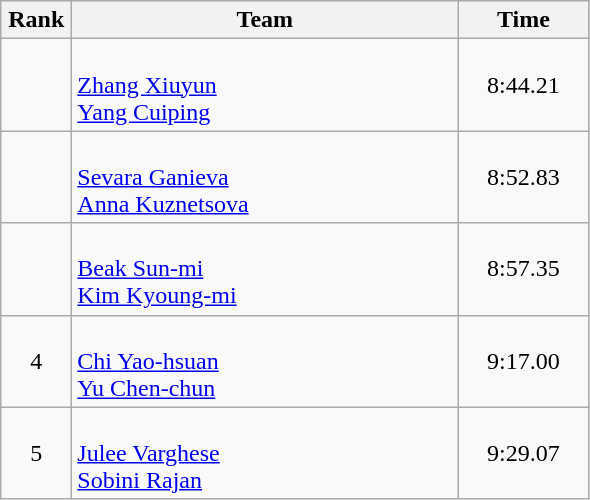<table class=wikitable style="text-align:center">
<tr>
<th width=40>Rank</th>
<th width=250>Team</th>
<th width=80>Time</th>
</tr>
<tr>
<td></td>
<td align=left><br><a href='#'>Zhang Xiuyun</a><br><a href='#'>Yang Cuiping</a></td>
<td>8:44.21</td>
</tr>
<tr>
<td></td>
<td align=left><br><a href='#'>Sevara Ganieva</a><br><a href='#'>Anna Kuznetsova</a></td>
<td>8:52.83</td>
</tr>
<tr>
<td></td>
<td align=left><br><a href='#'>Beak Sun-mi</a><br><a href='#'>Kim Kyoung-mi</a></td>
<td>8:57.35</td>
</tr>
<tr>
<td>4</td>
<td align=left><br><a href='#'>Chi Yao-hsuan</a><br><a href='#'>Yu Chen-chun</a></td>
<td>9:17.00</td>
</tr>
<tr>
<td>5</td>
<td align=left><br><a href='#'>Julee Varghese</a><br><a href='#'>Sobini Rajan</a></td>
<td>9:29.07</td>
</tr>
</table>
